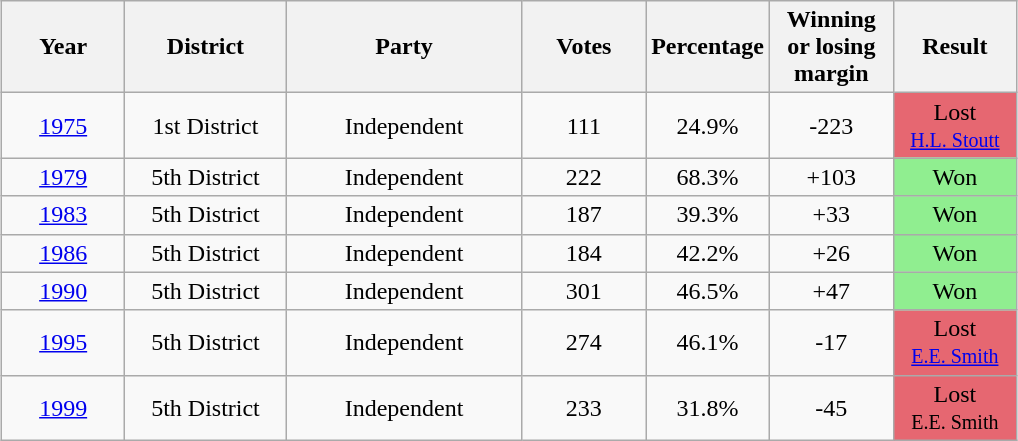<table class="wikitable" style="margin: 1em auto 1em auto">
<tr>
<th align="center" width="75">Year</th>
<th align="center" width="100">District</th>
<th align="center" width="150">Party</th>
<th align="center" width="75">Votes</th>
<th align="center" width="75">Percentage</th>
<th align="center" width="75">Winning or losing margin</th>
<th align="center" width="75">Result</th>
</tr>
<tr>
<td align="center"><a href='#'>1975</a></td>
<td align="center">1st District</td>
<td align="center">Independent</td>
<td align="center">111</td>
<td align="center">24.9%</td>
<td align="center">-223</td>
<td align="center" style="background: #E66771;">Lost<br><small><a href='#'>H.L. Stoutt</a></small></td>
</tr>
<tr>
<td align="center"><a href='#'>1979</a></td>
<td align="center">5th District</td>
<td align="center">Independent</td>
<td align="center">222</td>
<td align="center">68.3%</td>
<td align="center">+103</td>
<td align="center" style="background: #90EE90;">Won</td>
</tr>
<tr>
<td align="center"><a href='#'>1983</a></td>
<td align="center">5th District</td>
<td align="center">Independent</td>
<td align="center">187</td>
<td align="center">39.3%</td>
<td align="center">+33</td>
<td align="center" style="background: #90EE90;">Won</td>
</tr>
<tr>
<td align="center"><a href='#'>1986</a></td>
<td align="center">5th District</td>
<td align="center">Independent</td>
<td align="center">184</td>
<td align="center">42.2%</td>
<td align="center">+26</td>
<td align="center" style="background: #90EE90;">Won</td>
</tr>
<tr>
<td align="center"><a href='#'>1990</a></td>
<td align="center">5th District</td>
<td align="center">Independent</td>
<td align="center">301</td>
<td align="center">46.5%</td>
<td align="center">+47</td>
<td align="center" style="background: #90EE90;">Won</td>
</tr>
<tr>
<td align="center"><a href='#'>1995</a></td>
<td align="center">5th District</td>
<td align="center">Independent</td>
<td align="center">274</td>
<td align="center">46.1%</td>
<td align="center">-17</td>
<td align="center" style="background: #E66771;">Lost<br><small><a href='#'>E.E. Smith</a></small></td>
</tr>
<tr>
<td align="center"><a href='#'>1999</a></td>
<td align="center">5th District</td>
<td align="center">Independent</td>
<td align="center">233</td>
<td align="center">31.8%</td>
<td align="center">-45</td>
<td align="center" style="background: #E66771;">Lost<br><small>E.E. Smith</small></td>
</tr>
</table>
